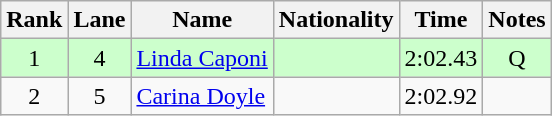<table class="wikitable sortable" style="text-align:center">
<tr>
<th>Rank</th>
<th>Lane</th>
<th>Name</th>
<th>Nationality</th>
<th>Time</th>
<th>Notes</th>
</tr>
<tr bgcolor=ccffcc>
<td>1</td>
<td>4</td>
<td align=left><a href='#'>Linda Caponi</a></td>
<td align="left"></td>
<td>2:02.43</td>
<td>Q</td>
</tr>
<tr>
<td>2</td>
<td>5</td>
<td align=left><a href='#'>Carina Doyle</a></td>
<td align="left"></td>
<td>2:02.92</td>
<td></td>
</tr>
</table>
